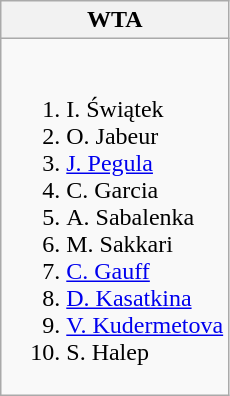<table class="wikitable">
<tr>
<th>WTA</th>
</tr>
<tr style="vertical-align: top;">
<td style="white-space: nowrap;"><br><ol><li> I. Świątek</li><li> O. Jabeur</li><li> <a href='#'>J. Pegula</a></li><li> C. Garcia</li><li> A. Sabalenka</li><li> M. Sakkari</li><li> <a href='#'>C. Gauff</a></li><li> <a href='#'>D. Kasatkina</a></li><li> <a href='#'>V. Kudermetova</a></li><li> S. Halep</li></ol></td>
</tr>
</table>
